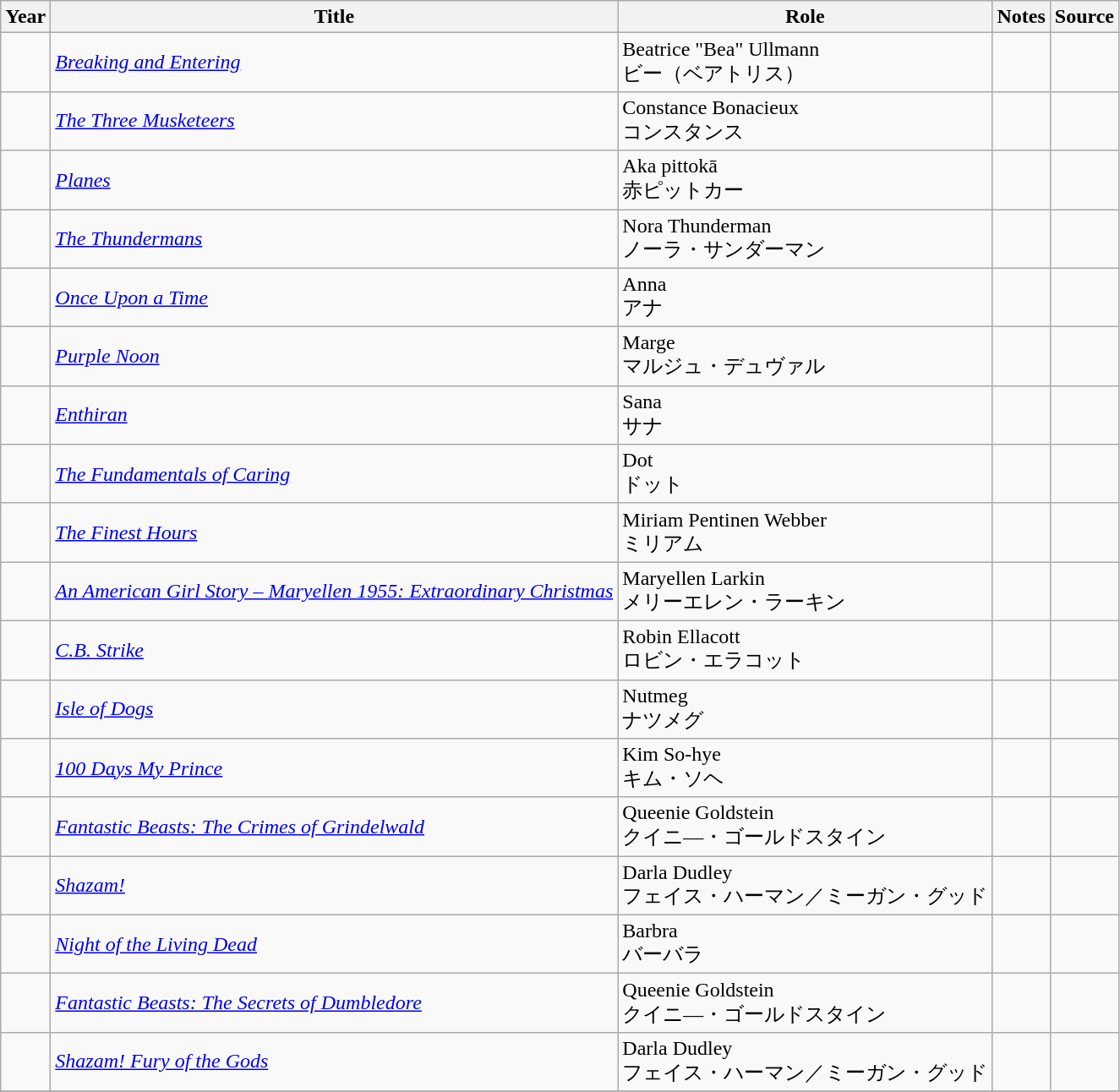<table class="wikitable sortable plainrowheaders">
<tr>
<th>Year</th>
<th>Title</th>
<th>Role</th>
<th class="unsortable">Notes</th>
<th class="unsortable">Source</th>
</tr>
<tr>
<td></td>
<td><em><a href='#'>Breaking and Entering</a></em></td>
<td>Beatrice "Bea" Ullmann<br>ビー（ベアトリス）</td>
<td></td>
<td></td>
</tr>
<tr>
<td></td>
<td><em><a href='#'>The Three Musketeers</a></em></td>
<td>Constance Bonacieux<br>コンスタンス</td>
<td></td>
<td></td>
</tr>
<tr>
<td></td>
<td><em><a href='#'>Planes</a></em></td>
<td>Aka pittokā<br>赤ピットカー</td>
<td></td>
<td></td>
</tr>
<tr>
<td></td>
<td><em><a href='#'>The Thundermans</a></em></td>
<td>Nora Thunderman<br>ノーラ・サンダーマン</td>
<td></td>
<td></td>
</tr>
<tr>
<td></td>
<td><em><a href='#'>Once Upon a Time</a></em></td>
<td>Anna<br>アナ</td>
<td></td>
<td></td>
</tr>
<tr>
<td></td>
<td><em><a href='#'>Purple Noon</a></em></td>
<td>Marge<br>マルジュ・デュヴァル</td>
<td></td>
<td></td>
</tr>
<tr>
<td></td>
<td><em><a href='#'>Enthiran</a></em></td>
<td>Sana<br>サナ</td>
<td></td>
<td></td>
</tr>
<tr>
<td></td>
<td><em><a href='#'>The Fundamentals of Caring</a></em></td>
<td>Dot<br>ドット</td>
<td></td>
<td></td>
</tr>
<tr>
<td></td>
<td><em><a href='#'>The Finest Hours</a></em></td>
<td>Miriam Pentinen Webber<br>ミリアム</td>
<td></td>
<td></td>
</tr>
<tr>
<td></td>
<td><em><a href='#'>An American Girl Story – Maryellen 1955: Extraordinary Christmas</a></em></td>
<td>Maryellen Larkin<br>メリーエレン・ラーキン</td>
<td></td>
<td></td>
</tr>
<tr>
<td></td>
<td><em><a href='#'>C.B. Strike</a></em></td>
<td>Robin Ellacott<br>ロビン・エラコット</td>
<td></td>
<td></td>
</tr>
<tr>
<td></td>
<td><em><a href='#'>Isle of Dogs</a></em></td>
<td>Nutmeg<br>ナツメグ</td>
<td></td>
<td></td>
</tr>
<tr>
<td></td>
<td><em><a href='#'>100 Days My Prince</a></em></td>
<td>Kim So-hye<br>キム・ソヘ</td>
<td></td>
<td></td>
</tr>
<tr>
<td></td>
<td><em><a href='#'>Fantastic Beasts: The Crimes of Grindelwald</a></em></td>
<td>Queenie Goldstein<br>クイニ―・ゴールドスタイン</td>
<td></td>
<td></td>
</tr>
<tr>
<td></td>
<td><em><a href='#'>Shazam!</a></em></td>
<td>Darla Dudley<br>フェイス・ハーマン／ミーガン・グッド</td>
<td></td>
<td></td>
</tr>
<tr>
<td></td>
<td><em><a href='#'>Night of the Living Dead</a></em></td>
<td>Barbra<br>バーバラ</td>
<td></td>
<td></td>
</tr>
<tr>
<td></td>
<td><em><a href='#'>Fantastic Beasts: The Secrets of Dumbledore</a></em></td>
<td>Queenie Goldstein<br>クイニ―・ゴールドスタイン</td>
<td></td>
<td></td>
</tr>
<tr>
<td></td>
<td><em><a href='#'>Shazam! Fury of the Gods</a></em></td>
<td>Darla Dudley<br>フェイス・ハーマン／ミーガン・グッド</td>
<td></td>
<td></td>
</tr>
<tr>
</tr>
</table>
